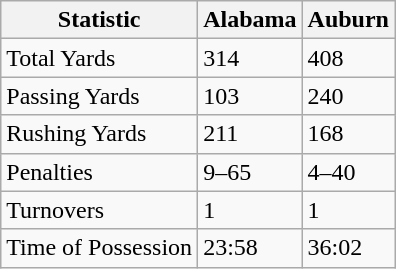<table class="wikitable">
<tr>
<th>Statistic</th>
<th>Alabama</th>
<th>Auburn</th>
</tr>
<tr>
<td>Total Yards</td>
<td>314</td>
<td>408</td>
</tr>
<tr>
<td>Passing Yards</td>
<td>103</td>
<td>240</td>
</tr>
<tr>
<td>Rushing Yards</td>
<td>211</td>
<td>168</td>
</tr>
<tr>
<td>Penalties</td>
<td>9–65</td>
<td>4–40</td>
</tr>
<tr>
<td>Turnovers</td>
<td>1</td>
<td>1</td>
</tr>
<tr>
<td>Time of Possession</td>
<td>23:58</td>
<td>36:02</td>
</tr>
</table>
